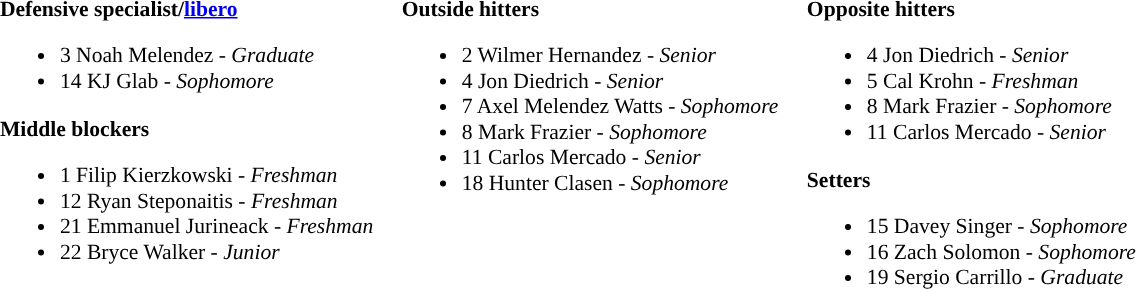<table class="toccolours" style="border-collapse:collapse; font-size:90%;">
<tr>
<td colspan="7"></td>
</tr>
<tr>
</tr>
<tr>
<td width="03"> </td>
<td valign="top"><br><strong>Defensive specialist/<a href='#'>libero</a></strong><ul><li>3 Noah Melendez - <em>Graduate</em></li><li>14 KJ Glab - <em>Sophomore</em></li></ul><strong>Middle blockers</strong><ul><li>1 Filip Kierzkowski - <em>Freshman</em></li><li>12 Ryan Steponaitis - <em>Freshman</em></li><li>21 Emmanuel Jurineack - <em>Freshman</em></li><li>22 Bryce Walker - <em>Junior</em></li></ul></td>
<td width="15"> </td>
<td valign="top"><br><strong>Outside hitters</strong><ul><li>2 Wilmer Hernandez - <em>Senior</em></li><li>4 Jon Diedrich - <em>Senior</em></li><li>7 Axel Melendez Watts - <em>Sophomore</em></li><li>8 Mark Frazier - <em>Sophomore</em></li><li>11 Carlos Mercado - <em>Senior</em></li><li>18 Hunter Clasen - <em> Sophomore</em></li></ul></td>
<td width="15"> </td>
<td valign="top"><br><strong>Opposite hitters</strong><ul><li>4 Jon Diedrich - <em>Senior</em></li><li>5 Cal Krohn - <em>Freshman</em></li><li>8 Mark Frazier - <em>Sophomore</em></li><li>11 Carlos Mercado - <em>Senior</em></li></ul><strong>Setters</strong><ul><li>15 Davey Singer - <em>Sophomore</em></li><li>16 Zach Solomon - <em>Sophomore</em></li><li>19 Sergio Carrillo - <em>Graduate</em></li></ul></td>
<td width="20"> </td>
</tr>
</table>
